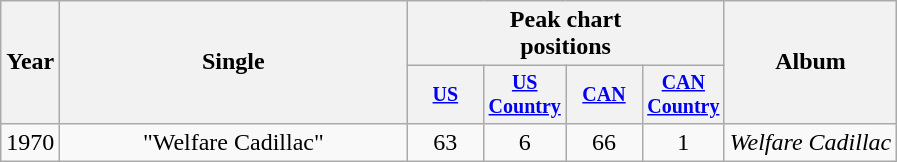<table class="wikitable plainrowheaders" style="text-align:center;">
<tr>
<th rowspan="2">Year</th>
<th rowspan="2" style="width:14em;">Single</th>
<th colspan="4">Peak chart<br>positions</th>
<th rowspan="2">Album</th>
</tr>
<tr style="font-size:smaller;">
<th width="45"><a href='#'>US</a></th>
<th width="45"><a href='#'>US Country</a></th>
<th width="45"><a href='#'>CAN</a></th>
<th width="45"><a href='#'>CAN Country</a></th>
</tr>
<tr>
<td>1970</td>
<td>"Welfare Cadillac"</td>
<td>63</td>
<td>6</td>
<td>66</td>
<td>1</td>
<td><em>Welfare Cadillac</em></td>
</tr>
</table>
